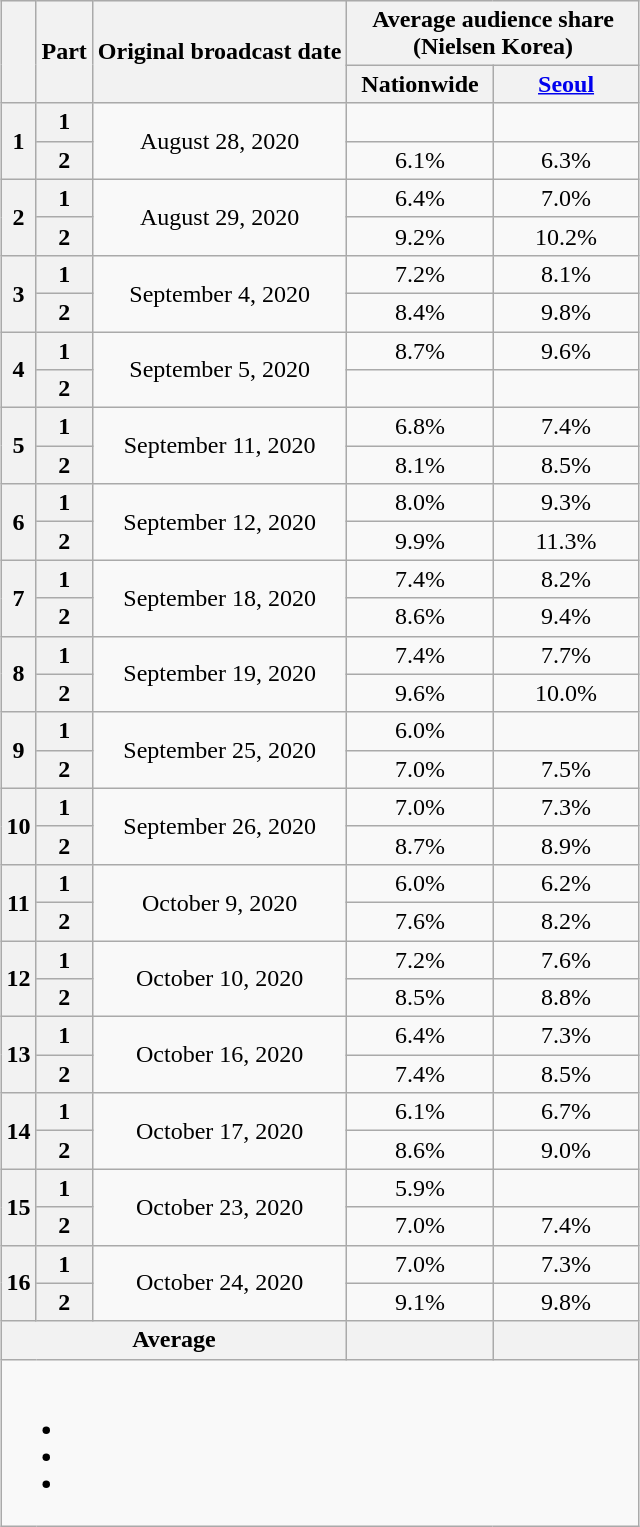<table class="wikitable" style="text-align:center;max-width:500px; margin-left: auto; margin-right: auto; border: none;">
<tr>
</tr>
<tr>
<th rowspan="2"></th>
<th rowspan="2">Part</th>
<th rowspan="2">Original broadcast date</th>
<th colspan="2">Average audience share<br>(Nielsen Korea)</th>
</tr>
<tr>
<th width="90">Nationwide</th>
<th width="90"><a href='#'>Seoul</a></th>
</tr>
<tr>
<th rowspan="2">1</th>
<th>1</th>
<td rowspan="2">August 28, 2020</td>
<td><strong></strong> </td>
<td></td>
</tr>
<tr>
<th>2</th>
<td>6.1% </td>
<td>6.3% </td>
</tr>
<tr>
<th rowspan="2">2</th>
<th>1</th>
<td rowspan="2">August 29, 2020</td>
<td>6.4% </td>
<td>7.0% </td>
</tr>
<tr>
<th>2</th>
<td>9.2% </td>
<td>10.2% </td>
</tr>
<tr>
<th rowspan="2">3</th>
<th>1</th>
<td rowspan="2">September 4, 2020</td>
<td>7.2% </td>
<td>8.1% </td>
</tr>
<tr>
<th>2</th>
<td>8.4% </td>
<td>9.8% </td>
</tr>
<tr>
<th rowspan="2">4</th>
<th>1</th>
<td rowspan="2">September 5, 2020</td>
<td>8.7% </td>
<td>9.6% </td>
</tr>
<tr>
<th>2</th>
<td><strong></strong> </td>
<td><strong></strong> </td>
</tr>
<tr>
<th rowspan="2">5</th>
<th>1</th>
<td rowspan="2">September 11, 2020</td>
<td>6.8% </td>
<td>7.4% </td>
</tr>
<tr>
<th>2</th>
<td>8.1% </td>
<td>8.5% </td>
</tr>
<tr>
<th rowspan="2">6</th>
<th>1</th>
<td rowspan="2">September 12, 2020</td>
<td>8.0% </td>
<td>9.3% </td>
</tr>
<tr>
<th>2</th>
<td>9.9% </td>
<td>11.3% </td>
</tr>
<tr>
<th rowspan="2">7</th>
<th>1</th>
<td rowspan="2">September 18, 2020</td>
<td>7.4% </td>
<td>8.2% </td>
</tr>
<tr>
<th>2</th>
<td>8.6% </td>
<td>9.4% </td>
</tr>
<tr>
<th rowspan="2">8</th>
<th>1</th>
<td rowspan="2">September 19, 2020</td>
<td>7.4% </td>
<td>7.7% </td>
</tr>
<tr>
<th>2</th>
<td>9.6% </td>
<td>10.0% </td>
</tr>
<tr>
<th rowspan="2">9</th>
<th>1</th>
<td rowspan="2">September 25, 2020</td>
<td>6.0% </td>
<td><strong></strong> </td>
</tr>
<tr>
<th>2</th>
<td>7.0% </td>
<td>7.5% </td>
</tr>
<tr>
<th rowspan="2">10</th>
<th>1</th>
<td rowspan="2">September 26, 2020</td>
<td>7.0% </td>
<td>7.3% </td>
</tr>
<tr>
<th>2</th>
<td>8.7% </td>
<td>8.9% </td>
</tr>
<tr>
<th rowspan="2">11</th>
<th>1</th>
<td rowspan="2">October 9, 2020</td>
<td>6.0% </td>
<td>6.2% </td>
</tr>
<tr>
<th>2</th>
<td>7.6% </td>
<td>8.2% </td>
</tr>
<tr>
<th rowspan="2">12</th>
<th>1</th>
<td rowspan="2">October 10, 2020</td>
<td>7.2% </td>
<td>7.6% </td>
</tr>
<tr>
<th>2</th>
<td>8.5% </td>
<td>8.8% </td>
</tr>
<tr>
<th rowspan="2">13</th>
<th>1</th>
<td rowspan="2">October 16, 2020</td>
<td>6.4% </td>
<td>7.3% </td>
</tr>
<tr>
<th>2</th>
<td>7.4% </td>
<td>8.5% </td>
</tr>
<tr>
<th rowspan="2">14</th>
<th>1</th>
<td rowspan="2">October 17, 2020</td>
<td>6.1% </td>
<td>6.7% </td>
</tr>
<tr>
<th>2</th>
<td>8.6% </td>
<td>9.0% </td>
</tr>
<tr>
<th rowspan="2">15</th>
<th>1</th>
<td rowspan="2">October 23, 2020</td>
<td>5.9% </td>
<td><strong></strong> </td>
</tr>
<tr>
<th>2</th>
<td>7.0% </td>
<td>7.4% </td>
</tr>
<tr>
<th rowspan="2">16</th>
<th>1</th>
<td rowspan="2">October 24, 2020</td>
<td>7.0% </td>
<td>7.3% </td>
</tr>
<tr>
<th>2</th>
<td>9.1% </td>
<td>9.8% </td>
</tr>
<tr>
<th colspan="3">Average</th>
<th></th>
<th></th>
</tr>
<tr>
<td colspan="6"><br><ul><li></li><li></li><li></li></ul></td>
</tr>
</table>
